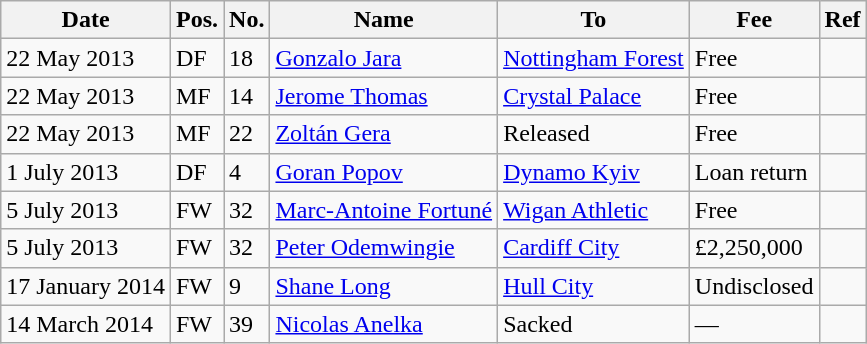<table class="wikitable">
<tr>
<th>Date</th>
<th>Pos.</th>
<th>No.</th>
<th>Name</th>
<th>To</th>
<th>Fee</th>
<th>Ref</th>
</tr>
<tr>
<td>22 May 2013</td>
<td>DF</td>
<td>18</td>
<td> <a href='#'>Gonzalo Jara</a></td>
<td> <a href='#'>Nottingham Forest</a></td>
<td>Free</td>
<td></td>
</tr>
<tr>
<td>22 May 2013</td>
<td>MF</td>
<td>14</td>
<td> <a href='#'>Jerome Thomas</a></td>
<td> <a href='#'>Crystal Palace</a></td>
<td>Free</td>
<td></td>
</tr>
<tr>
<td>22 May 2013</td>
<td>MF</td>
<td>22</td>
<td> <a href='#'>Zoltán Gera</a></td>
<td>Released</td>
<td>Free</td>
<td></td>
</tr>
<tr>
<td>1 July 2013</td>
<td>DF</td>
<td>4</td>
<td> <a href='#'>Goran Popov</a></td>
<td> <a href='#'>Dynamo Kyiv</a></td>
<td>Loan return</td>
<td></td>
</tr>
<tr>
<td>5 July 2013</td>
<td>FW</td>
<td>32</td>
<td> <a href='#'>Marc-Antoine Fortuné</a></td>
<td> <a href='#'>Wigan Athletic</a></td>
<td>Free</td>
<td></td>
</tr>
<tr>
<td>5 July 2013</td>
<td>FW</td>
<td>32</td>
<td> <a href='#'>Peter Odemwingie</a></td>
<td> <a href='#'>Cardiff City</a></td>
<td>£2,250,000</td>
<td></td>
</tr>
<tr>
<td>17 January 2014</td>
<td>FW</td>
<td>9</td>
<td> <a href='#'>Shane Long</a></td>
<td> <a href='#'>Hull City</a></td>
<td>Undisclosed</td>
<td></td>
</tr>
<tr>
<td>14 March 2014</td>
<td>FW</td>
<td>39</td>
<td> <a href='#'>Nicolas Anelka</a></td>
<td>Sacked</td>
<td>—</td>
<td></td>
</tr>
</table>
